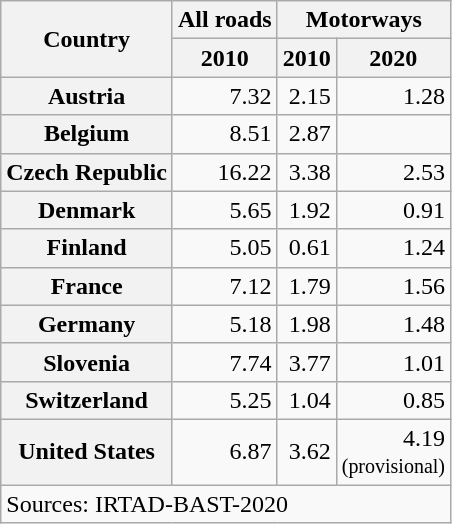<table class="wikitable sortable plainrowheaders">
<tr>
<th rowspan=2>Country</th>
<th>All roads</th>
<th colspan=2>Motorways</th>
</tr>
<tr>
<th>2010</th>
<th>2010</th>
<th>2020</th>
</tr>
<tr>
<th scope="row">Austria</th>
<td align=right>7.32</td>
<td align=right>2.15</td>
<td align=right>1.28</td>
</tr>
<tr>
<th scope="row">Belgium</th>
<td align=right>8.51</td>
<td align=right>2.87</td>
</tr>
<tr>
<th scope="row">Czech Republic</th>
<td align=right>16.22</td>
<td align=right>3.38</td>
<td align=right>2.53</td>
</tr>
<tr>
<th scope="row">Denmark</th>
<td align=right>5.65</td>
<td align=right>1.92</td>
<td align=right>0.91</td>
</tr>
<tr>
<th scope="row">Finland</th>
<td align=right>5.05</td>
<td align=right>0.61</td>
<td align=right>1.24</td>
</tr>
<tr>
<th scope="row">France</th>
<td align=right>7.12</td>
<td align=right>1.79</td>
<td align=right>1.56</td>
</tr>
<tr>
<th scope="row">Germany</th>
<td align=right>5.18</td>
<td align=right>1.98</td>
<td align=right>1.48</td>
</tr>
<tr>
<th scope="row">Slovenia</th>
<td align=right>7.74</td>
<td align=right>3.77</td>
<td align=right>1.01</td>
</tr>
<tr>
<th scope="row">Switzerland</th>
<td align=right>5.25</td>
<td align=right>1.04</td>
<td align=right>0.85</td>
</tr>
<tr>
<th scope="row">United States</th>
<td align=right>6.87</td>
<td align=right>3.62</td>
<td align=right>4.19<br><small>(provisional)</small></td>
</tr>
<tr class="sortbottom">
<td colspan="4">Sources: IRTAD-BAST-2020</td>
</tr>
</table>
